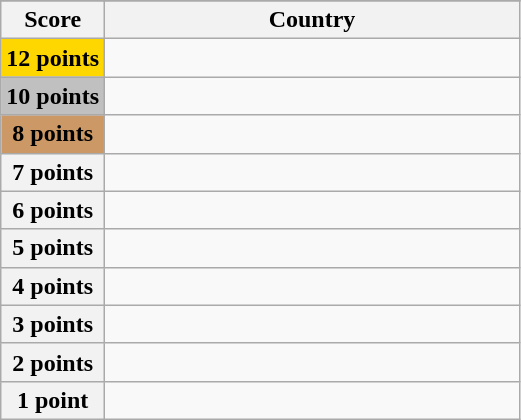<table class="wikitable">
<tr>
</tr>
<tr>
<th scope="col" style="width:20%;">Score</th>
<th scope="col">Country</th>
</tr>
<tr>
<th scope="row" style="background:gold">12 points</th>
<td></td>
</tr>
<tr>
<th scope="row" style="background:silver">10 points</th>
<td></td>
</tr>
<tr>
<th scope="row" style="background:#c96;">8 points</th>
<td></td>
</tr>
<tr>
<th scope="row">7 points</th>
<td></td>
</tr>
<tr>
<th scope="row">6 points</th>
<td></td>
</tr>
<tr>
<th scope="row">5 points</th>
<td></td>
</tr>
<tr>
<th scope="row">4 points</th>
<td></td>
</tr>
<tr>
<th scope="row">3 points</th>
<td></td>
</tr>
<tr>
<th scope="row">2 points</th>
<td></td>
</tr>
<tr>
<th scope="row">1 point</th>
<td></td>
</tr>
</table>
